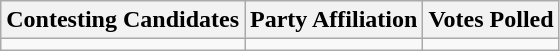<table class="wikitable sortable">
<tr>
<th>Contesting Candidates</th>
<th>Party Affiliation</th>
<th>Votes Polled</th>
</tr>
<tr>
<td></td>
<td></td>
<td></td>
</tr>
</table>
